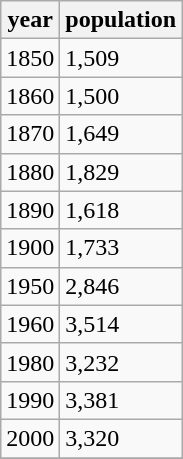<table class="wikitable">
<tr>
<th>year</th>
<th>population</th>
</tr>
<tr>
<td>1850</td>
<td>1,509</td>
</tr>
<tr>
<td>1860</td>
<td>1,500</td>
</tr>
<tr>
<td>1870</td>
<td>1,649</td>
</tr>
<tr>
<td>1880</td>
<td>1,829</td>
</tr>
<tr>
<td>1890</td>
<td>1,618</td>
</tr>
<tr>
<td>1900</td>
<td>1,733</td>
</tr>
<tr>
<td>1950</td>
<td>2,846</td>
</tr>
<tr>
<td>1960</td>
<td>3,514</td>
</tr>
<tr>
<td>1980</td>
<td>3,232</td>
</tr>
<tr>
<td>1990</td>
<td>3,381</td>
</tr>
<tr>
<td>2000</td>
<td>3,320</td>
</tr>
<tr>
</tr>
</table>
